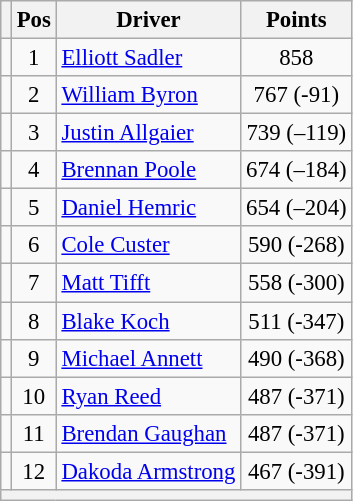<table class="wikitable" style="font-size: 95%;">
<tr>
<th></th>
<th>Pos</th>
<th>Driver</th>
<th>Points</th>
</tr>
<tr>
<td align="left"></td>
<td style="text-align:center;">1</td>
<td><a href='#'>Elliott Sadler</a></td>
<td style="text-align:center;">858</td>
</tr>
<tr>
<td align="left"></td>
<td style="text-align:center;">2</td>
<td><a href='#'>William Byron</a></td>
<td style="text-align:center;">767 (-91)</td>
</tr>
<tr>
<td align="left"></td>
<td style="text-align:center;">3</td>
<td><a href='#'>Justin Allgaier</a></td>
<td style="text-align:center;">739 (–119)</td>
</tr>
<tr>
<td align="left"></td>
<td style="text-align:center;">4</td>
<td><a href='#'>Brennan Poole</a></td>
<td style="text-align:center;">674 (–184)</td>
</tr>
<tr>
<td align="left"></td>
<td style="text-align:center;">5</td>
<td><a href='#'>Daniel Hemric</a></td>
<td style="text-align:center;">654 (–204)</td>
</tr>
<tr>
<td align="left"></td>
<td style="text-align:center;">6</td>
<td><a href='#'>Cole Custer</a></td>
<td style="text-align:center;">590 (-268)</td>
</tr>
<tr>
<td align="left"></td>
<td style="text-align:center;">7</td>
<td><a href='#'>Matt Tifft</a></td>
<td style="text-align:center;">558 (-300)</td>
</tr>
<tr>
<td align="left"></td>
<td style="text-align:center;">8</td>
<td><a href='#'>Blake Koch</a></td>
<td style="text-align:center;">511 (-347)</td>
</tr>
<tr>
<td align="left"></td>
<td style="text-align:center;">9</td>
<td><a href='#'>Michael Annett</a></td>
<td style="text-align:center;">490 (-368)</td>
</tr>
<tr>
<td align="left"></td>
<td style="text-align:center;">10</td>
<td><a href='#'>Ryan Reed</a></td>
<td style="text-align:center;">487 (-371)</td>
</tr>
<tr>
<td align="left"></td>
<td style="text-align:center;">11</td>
<td><a href='#'>Brendan Gaughan</a></td>
<td style="text-align:center;">487 (-371)</td>
</tr>
<tr>
<td align="left"></td>
<td style="text-align:center;">12</td>
<td><a href='#'>Dakoda Armstrong</a></td>
<td style="text-align:center;">467 (-391)</td>
</tr>
<tr class="sortbottom">
<th colspan="9"></th>
</tr>
</table>
